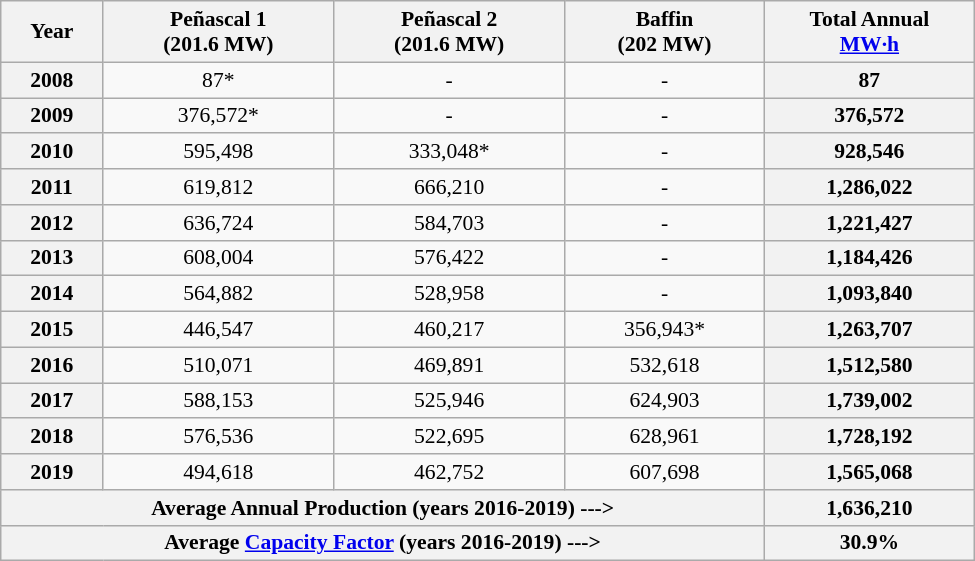<table class=wikitable style="text-align:center; font-size:0.9em; width:650px;">
<tr>
<th>Year</th>
<th>Peñascal 1<br>(201.6 MW) </th>
<th>Peñascal 2<br>(201.6 MW) </th>
<th>Baffin<br>(202 MW) </th>
<th>Total Annual<br><a href='#'>MW·h</a></th>
</tr>
<tr>
<th>2008</th>
<td>87*</td>
<td>-</td>
<td>-</td>
<th>87</th>
</tr>
<tr>
<th>2009</th>
<td>376,572*</td>
<td>-</td>
<td>-</td>
<th>376,572</th>
</tr>
<tr>
<th>2010</th>
<td>595,498</td>
<td>333,048*</td>
<td>-</td>
<th>928,546</th>
</tr>
<tr>
<th>2011</th>
<td>619,812</td>
<td>666,210</td>
<td>-</td>
<th>1,286,022</th>
</tr>
<tr>
<th>2012</th>
<td>636,724</td>
<td>584,703</td>
<td>-</td>
<th>1,221,427</th>
</tr>
<tr>
<th>2013</th>
<td>608,004</td>
<td>576,422</td>
<td>-</td>
<th>1,184,426</th>
</tr>
<tr>
<th>2014</th>
<td>564,882</td>
<td>528,958</td>
<td>-</td>
<th>1,093,840</th>
</tr>
<tr>
<th>2015</th>
<td>446,547</td>
<td>460,217</td>
<td>356,943*</td>
<th>1,263,707</th>
</tr>
<tr>
<th>2016</th>
<td>510,071</td>
<td>469,891</td>
<td>532,618</td>
<th>1,512,580</th>
</tr>
<tr>
<th>2017</th>
<td>588,153</td>
<td>525,946</td>
<td>624,903</td>
<th>1,739,002</th>
</tr>
<tr>
<th>2018</th>
<td>576,536</td>
<td>522,695</td>
<td>628,961</td>
<th>1,728,192</th>
</tr>
<tr>
<th>2019</th>
<td>494,618</td>
<td>462,752</td>
<td>607,698</td>
<th>1,565,068</th>
</tr>
<tr>
<th colspan=4>Average Annual Production (years 2016-2019) ---></th>
<th>1,636,210</th>
</tr>
<tr>
<th colspan=4>Average <a href='#'>Capacity Factor</a> (years 2016-2019) ---></th>
<th>30.9%</th>
</tr>
</table>
